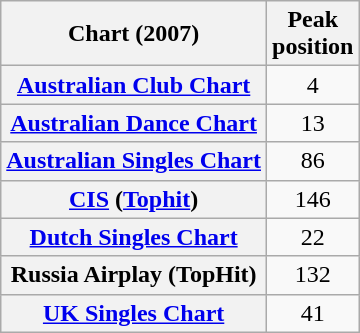<table class="wikitable sortable plainrowheaders" style="text-align:center">
<tr>
<th scope="col">Chart (2007)</th>
<th scope="col">Peak<br>position</th>
</tr>
<tr>
<th scope="row"><a href='#'>Australian Club Chart</a></th>
<td align="center">4</td>
</tr>
<tr>
<th scope="row"><a href='#'>Australian Dance Chart</a></th>
<td align="center">13</td>
</tr>
<tr>
<th scope="row"><a href='#'>Australian Singles Chart</a></th>
<td align="center">86</td>
</tr>
<tr>
<th scope="row"><a href='#'>CIS</a> (<a href='#'>Tophit</a>)</th>
<td style="text-align:center;">146</td>
</tr>
<tr>
<th scope="row"><a href='#'>Dutch Singles Chart</a></th>
<td align="center">22</td>
</tr>
<tr>
<th scope="row">Russia Airplay (TopHit)</th>
<td>132</td>
</tr>
<tr>
<th scope="row"><a href='#'>UK Singles Chart</a></th>
<td align="center">41</td>
</tr>
</table>
